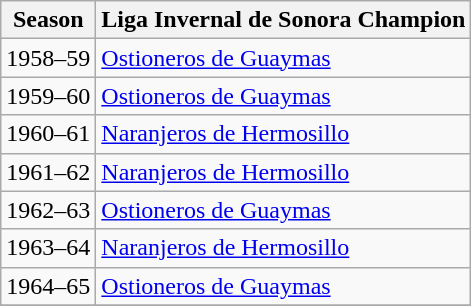<table class="wikitable">
<tr>
<th>Season</th>
<th>Liga Invernal de Sonora Champion</th>
</tr>
<tr>
<td>1958–59</td>
<td><a href='#'>Ostioneros de Guaymas</a></td>
</tr>
<tr>
<td>1959–60</td>
<td><a href='#'>Ostioneros de Guaymas</a></td>
</tr>
<tr>
<td>1960–61</td>
<td><a href='#'>Naranjeros de Hermosillo</a></td>
</tr>
<tr>
<td>1961–62</td>
<td><a href='#'>Naranjeros de Hermosillo</a></td>
</tr>
<tr>
<td>1962–63</td>
<td><a href='#'>Ostioneros de Guaymas</a></td>
</tr>
<tr>
<td>1963–64</td>
<td><a href='#'>Naranjeros de Hermosillo</a></td>
</tr>
<tr>
<td>1964–65</td>
<td><a href='#'>Ostioneros de Guaymas</a></td>
</tr>
<tr>
</tr>
</table>
